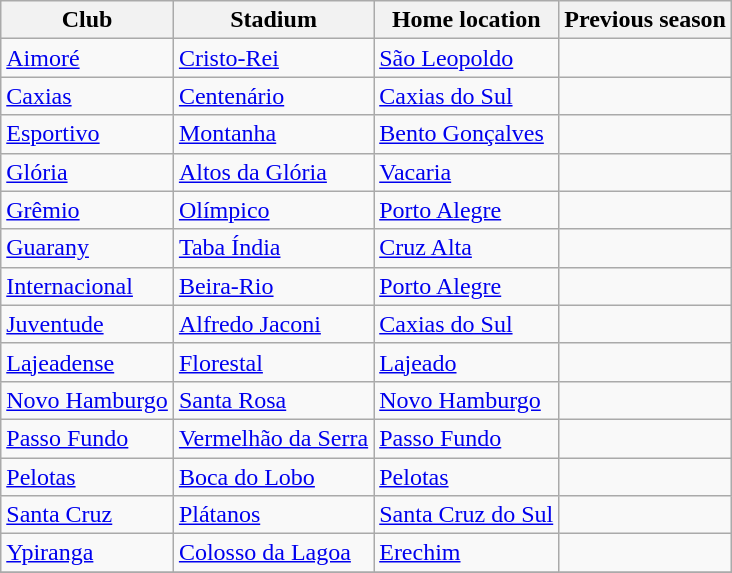<table class="wikitable sortable">
<tr>
<th>Club</th>
<th>Stadium</th>
<th>Home location</th>
<th>Previous season</th>
</tr>
<tr>
<td><a href='#'>Aimoré</a></td>
<td><a href='#'>Cristo-Rei</a></td>
<td><a href='#'>São Leopoldo</a></td>
<td></td>
</tr>
<tr>
<td><a href='#'>Caxias</a></td>
<td><a href='#'>Centenário</a></td>
<td><a href='#'>Caxias do Sul</a></td>
<td></td>
</tr>
<tr>
<td><a href='#'>Esportivo</a></td>
<td><a href='#'>Montanha</a></td>
<td><a href='#'>Bento Gonçalves</a></td>
<td></td>
</tr>
<tr>
<td><a href='#'>Glória</a></td>
<td><a href='#'>Altos da Glória</a></td>
<td><a href='#'>Vacaria</a></td>
<td></td>
</tr>
<tr>
<td><a href='#'>Grêmio</a></td>
<td><a href='#'>Olímpico</a></td>
<td><a href='#'>Porto Alegre</a></td>
<td></td>
</tr>
<tr>
<td><a href='#'>Guarany</a></td>
<td><a href='#'>Taba Índia</a></td>
<td><a href='#'>Cruz Alta</a></td>
<td></td>
</tr>
<tr>
<td><a href='#'>Internacional</a></td>
<td><a href='#'>Beira-Rio</a></td>
<td><a href='#'>Porto Alegre</a></td>
<td></td>
</tr>
<tr>
<td><a href='#'>Juventude</a></td>
<td><a href='#'>Alfredo Jaconi</a></td>
<td><a href='#'>Caxias do Sul</a></td>
<td></td>
</tr>
<tr>
<td><a href='#'>Lajeadense</a></td>
<td><a href='#'>Florestal</a></td>
<td><a href='#'>Lajeado</a></td>
<td></td>
</tr>
<tr>
<td><a href='#'>Novo Hamburgo</a></td>
<td><a href='#'>Santa Rosa</a></td>
<td><a href='#'>Novo Hamburgo</a></td>
<td></td>
</tr>
<tr>
<td><a href='#'>Passo Fundo</a></td>
<td><a href='#'>Vermelhão da Serra</a></td>
<td><a href='#'>Passo Fundo</a></td>
<td></td>
</tr>
<tr>
<td><a href='#'>Pelotas</a></td>
<td><a href='#'>Boca do Lobo</a></td>
<td><a href='#'>Pelotas</a></td>
<td></td>
</tr>
<tr>
<td><a href='#'>Santa Cruz</a></td>
<td><a href='#'>Plátanos</a></td>
<td><a href='#'>Santa Cruz do Sul</a></td>
<td></td>
</tr>
<tr>
<td><a href='#'>Ypiranga</a></td>
<td><a href='#'>Colosso da Lagoa</a></td>
<td><a href='#'>Erechim</a></td>
<td></td>
</tr>
<tr>
</tr>
</table>
